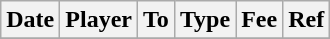<table class="wikitable">
<tr>
<th>Date</th>
<th>Player</th>
<th>To</th>
<th>Type</th>
<th>Fee</th>
<th>Ref</th>
</tr>
<tr>
</tr>
</table>
